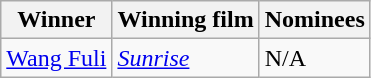<table class="wikitable">
<tr>
<th>Winner</th>
<th>Winning film</th>
<th>Nominees</th>
</tr>
<tr>
<td><a href='#'>Wang Fuli</a></td>
<td><em><a href='#'>Sunrise</a></em></td>
<td>N/A</td>
</tr>
</table>
